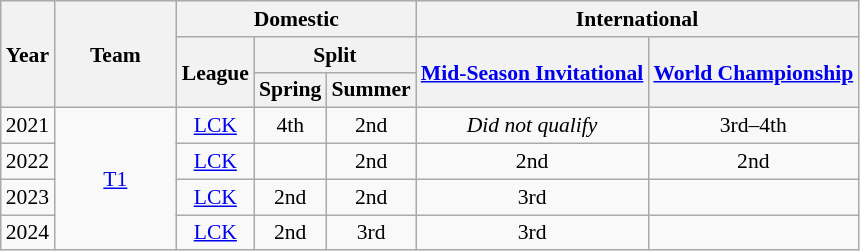<table class="wikitable" style="font-size:90%; text-align:center;">
<tr style="background:#f0f6ff;">
<th rowspan=3>Year</th>
<th rowspan=3 width=75px>Team</th>
<th colspan=3>Domestic</th>
<th colspan=2>International</th>
</tr>
<tr>
<th rowspan=2>League</th>
<th colspan=2>Split</th>
<th rowspan=2><a href='#'>Mid-Season Invitational</a></th>
<th rowspan=2><a href='#'>World Championship</a></th>
</tr>
<tr>
<th>Spring</th>
<th>Summer</th>
</tr>
<tr>
<td>2021</td>
<td rowspan="4"><a href='#'>T1</a></td>
<td><a href='#'>LCK</a></td>
<td>4th</td>
<td>2nd</td>
<td><em>Did not qualify</em></td>
<td>3rd–4th</td>
</tr>
<tr>
<td>2022</td>
<td><a href='#'>LCK</a></td>
<td></td>
<td>2nd</td>
<td>2nd</td>
<td>2nd</td>
</tr>
<tr>
<td>2023</td>
<td><a href='#'>LCK</a></td>
<td>2nd</td>
<td>2nd</td>
<td>3rd</td>
<td></td>
</tr>
<tr>
<td>2024</td>
<td><a href='#'>LCK</a></td>
<td>2nd</td>
<td>3rd</td>
<td>3rd</td>
<td></td>
</tr>
</table>
